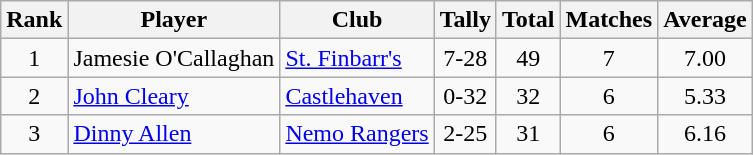<table class="wikitable">
<tr>
<th>Rank</th>
<th>Player</th>
<th>Club</th>
<th>Tally</th>
<th>Total</th>
<th>Matches</th>
<th>Average</th>
</tr>
<tr>
<td rowspan="1" style="text-align:center;">1</td>
<td>Jamesie O'Callaghan</td>
<td><a href='#'>St. Finbarr's</a></td>
<td align=center>7-28</td>
<td align=center>49</td>
<td align=center>7</td>
<td align=center>7.00</td>
</tr>
<tr>
<td rowspan="1" style="text-align:center;">2</td>
<td><a href='#'>John Cleary</a></td>
<td><a href='#'>Castlehaven</a></td>
<td align=center>0-32</td>
<td align=center>32</td>
<td align=center>6</td>
<td align=center>5.33</td>
</tr>
<tr>
<td rowspan="1" style="text-align:center;">3</td>
<td><a href='#'>Dinny Allen</a></td>
<td><a href='#'>Nemo Rangers</a></td>
<td align=center>2-25</td>
<td align=center>31</td>
<td align=center>6</td>
<td align=center>6.16</td>
</tr>
</table>
